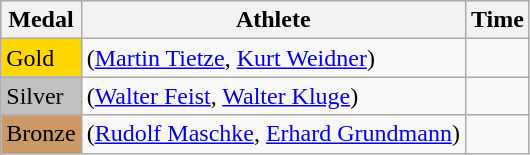<table class="wikitable">
<tr>
<th>Medal</th>
<th>Athlete</th>
<th>Time</th>
</tr>
<tr>
<td bgcolor="gold">Gold</td>
<td> (<a href='#'>Martin Tietze</a>, <a href='#'>Kurt Weidner</a>)</td>
<td></td>
</tr>
<tr>
<td bgcolor="silver">Silver</td>
<td> (<a href='#'>Walter Feist</a>, <a href='#'>Walter Kluge</a>)</td>
<td></td>
</tr>
<tr>
<td bgcolor="CC9966">Bronze</td>
<td> (<a href='#'>Rudolf Maschke</a>, <a href='#'>Erhard Grundmann</a>)</td>
<td></td>
</tr>
</table>
